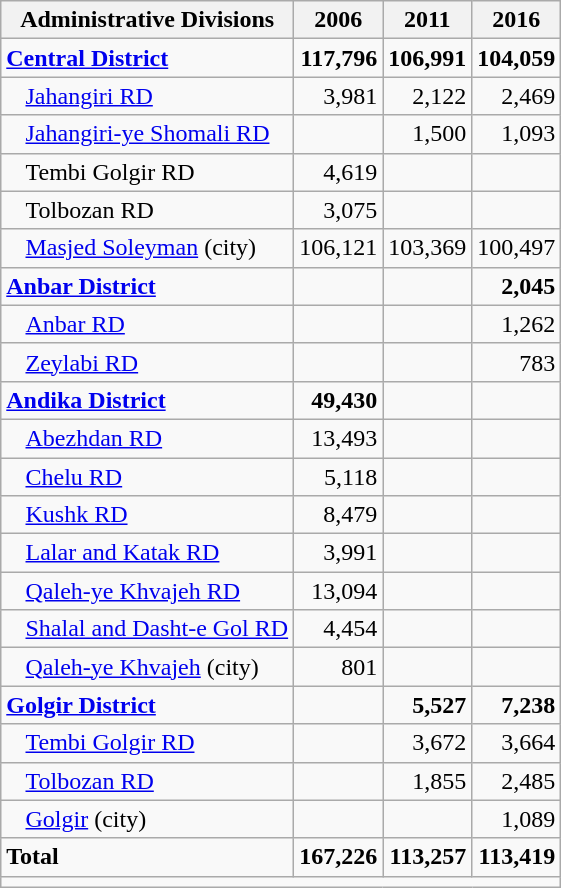<table class="wikitable">
<tr>
<th>Administrative Divisions</th>
<th>2006</th>
<th>2011</th>
<th>2016</th>
</tr>
<tr>
<td><strong><a href='#'>Central District</a></strong></td>
<td style="text-align: right;"><strong>117,796</strong></td>
<td style="text-align: right;"><strong>106,991</strong></td>
<td style="text-align: right;"><strong>104,059</strong></td>
</tr>
<tr>
<td style="padding-left: 1em;"><a href='#'>Jahangiri RD</a></td>
<td style="text-align: right;">3,981</td>
<td style="text-align: right;">2,122</td>
<td style="text-align: right;">2,469</td>
</tr>
<tr>
<td style="padding-left: 1em;"><a href='#'>Jahangiri-ye Shomali RD</a></td>
<td style="text-align: right;"></td>
<td style="text-align: right;">1,500</td>
<td style="text-align: right;">1,093</td>
</tr>
<tr>
<td style="padding-left: 1em;">Tembi Golgir RD</td>
<td style="text-align: right;">4,619</td>
<td style="text-align: right;"></td>
<td style="text-align: right;"></td>
</tr>
<tr>
<td style="padding-left: 1em;">Tolbozan RD</td>
<td style="text-align: right;">3,075</td>
<td style="text-align: right;"></td>
<td style="text-align: right;"></td>
</tr>
<tr>
<td style="padding-left: 1em;"><a href='#'>Masjed Soleyman</a> (city)</td>
<td style="text-align: right;">106,121</td>
<td style="text-align: right;">103,369</td>
<td style="text-align: right;">100,497</td>
</tr>
<tr>
<td><strong><a href='#'>Anbar District</a></strong></td>
<td style="text-align: right;"></td>
<td style="text-align: right;"></td>
<td style="text-align: right;"><strong>2,045</strong></td>
</tr>
<tr>
<td style="padding-left: 1em;"><a href='#'>Anbar RD</a></td>
<td style="text-align: right;"></td>
<td style="text-align: right;"></td>
<td style="text-align: right;">1,262</td>
</tr>
<tr>
<td style="padding-left: 1em;"><a href='#'>Zeylabi RD</a></td>
<td style="text-align: right;"></td>
<td style="text-align: right;"></td>
<td style="text-align: right;">783</td>
</tr>
<tr>
<td><strong><a href='#'>Andika District</a></strong></td>
<td style="text-align: right;"><strong>49,430</strong></td>
<td style="text-align: right;"></td>
<td style="text-align: right;"></td>
</tr>
<tr>
<td style="padding-left: 1em;"><a href='#'>Abezhdan RD</a></td>
<td style="text-align: right;">13,493</td>
<td style="text-align: right;"></td>
<td style="text-align: right;"></td>
</tr>
<tr>
<td style="padding-left: 1em;"><a href='#'>Chelu RD</a></td>
<td style="text-align: right;">5,118</td>
<td style="text-align: right;"></td>
<td style="text-align: right;"></td>
</tr>
<tr>
<td style="padding-left: 1em;"><a href='#'>Kushk RD</a></td>
<td style="text-align: right;">8,479</td>
<td style="text-align: right;"></td>
<td style="text-align: right;"></td>
</tr>
<tr>
<td style="padding-left: 1em;"><a href='#'>Lalar and Katak RD</a></td>
<td style="text-align: right;">3,991</td>
<td style="text-align: right;"></td>
<td style="text-align: right;"></td>
</tr>
<tr>
<td style="padding-left: 1em;"><a href='#'>Qaleh-ye Khvajeh RD</a></td>
<td style="text-align: right;">13,094</td>
<td style="text-align: right;"></td>
<td style="text-align: right;"></td>
</tr>
<tr>
<td style="padding-left: 1em;"><a href='#'>Shalal and Dasht-e Gol RD</a></td>
<td style="text-align: right;">4,454</td>
<td style="text-align: right;"></td>
<td style="text-align: right;"></td>
</tr>
<tr>
<td style="padding-left: 1em;"><a href='#'>Qaleh-ye Khvajeh</a> (city)</td>
<td style="text-align: right;">801</td>
<td style="text-align: right;"></td>
<td style="text-align: right;"></td>
</tr>
<tr>
<td><strong><a href='#'>Golgir District</a></strong></td>
<td style="text-align: right;"></td>
<td style="text-align: right;"><strong>5,527</strong></td>
<td style="text-align: right;"><strong>7,238</strong></td>
</tr>
<tr>
<td style="padding-left: 1em;"><a href='#'>Tembi Golgir RD</a></td>
<td style="text-align: right;"></td>
<td style="text-align: right;">3,672</td>
<td style="text-align: right;">3,664</td>
</tr>
<tr>
<td style="padding-left: 1em;"><a href='#'>Tolbozan RD</a></td>
<td style="text-align: right;"></td>
<td style="text-align: right;">1,855</td>
<td style="text-align: right;">2,485</td>
</tr>
<tr>
<td style="padding-left: 1em;"><a href='#'>Golgir</a> (city)</td>
<td style="text-align: right;"></td>
<td style="text-align: right;"></td>
<td style="text-align: right;">1,089</td>
</tr>
<tr>
<td><strong>Total</strong></td>
<td style="text-align: right;"><strong>167,226</strong></td>
<td style="text-align: right;"><strong>113,257</strong></td>
<td style="text-align: right;"><strong>113,419</strong></td>
</tr>
<tr>
<td colspan=4></td>
</tr>
</table>
